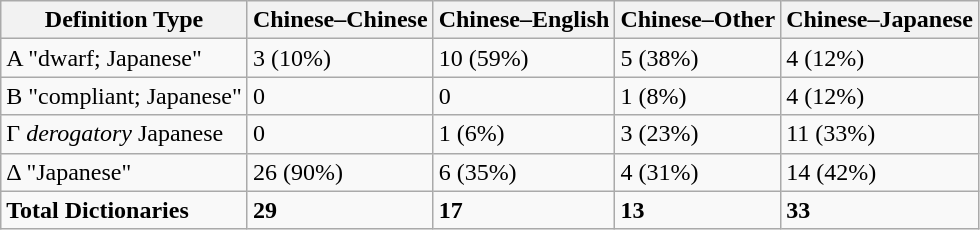<table class="wikitable">
<tr>
<th>Definition Type</th>
<th>Chinese–Chinese</th>
<th>Chinese–English</th>
<th>Chinese–Other</th>
<th>Chinese–Japanese</th>
</tr>
<tr>
<td>Α "dwarf; Japanese"</td>
<td>3 (10%)</td>
<td>10 (59%)</td>
<td>5 (38%)</td>
<td>4 (12%)</td>
</tr>
<tr>
<td>Β "compliant; Japanese"</td>
<td>0</td>
<td>0</td>
<td>1 (8%)</td>
<td>4 (12%)</td>
</tr>
<tr>
<td>Γ <em>derogatory</em> Japanese</td>
<td>0</td>
<td>1 (6%)</td>
<td>3 (23%)</td>
<td>11 (33%)</td>
</tr>
<tr>
<td>Δ "Japanese"</td>
<td>26 (90%)</td>
<td>6 (35%)</td>
<td>4 (31%)</td>
<td>14 (42%)</td>
</tr>
<tr>
<td><strong>Total Dictionaries</strong></td>
<td><strong>29</strong></td>
<td><strong>17</strong></td>
<td><strong>13</strong></td>
<td><strong>33</strong></td>
</tr>
</table>
